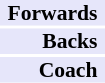<table cellpadding="0" style="border:0;font-size:90%;">
<tr>
<td style="padding:0 5px; text-align:right;" bgcolor="lavender"><strong>Forwards</strong></td>
<td style="text-align:left;"></td>
</tr>
<tr>
<td style="padding:0 5px; text-align:right;" bgcolor="lavender"><strong>Backs</strong></td>
<td style="text-align:left;"></td>
</tr>
<tr>
<td style="padding:0 5px; text-align:right;" bgcolor="lavender"><strong>Coach</strong></td>
<td style="text-align:left;"></td>
</tr>
</table>
